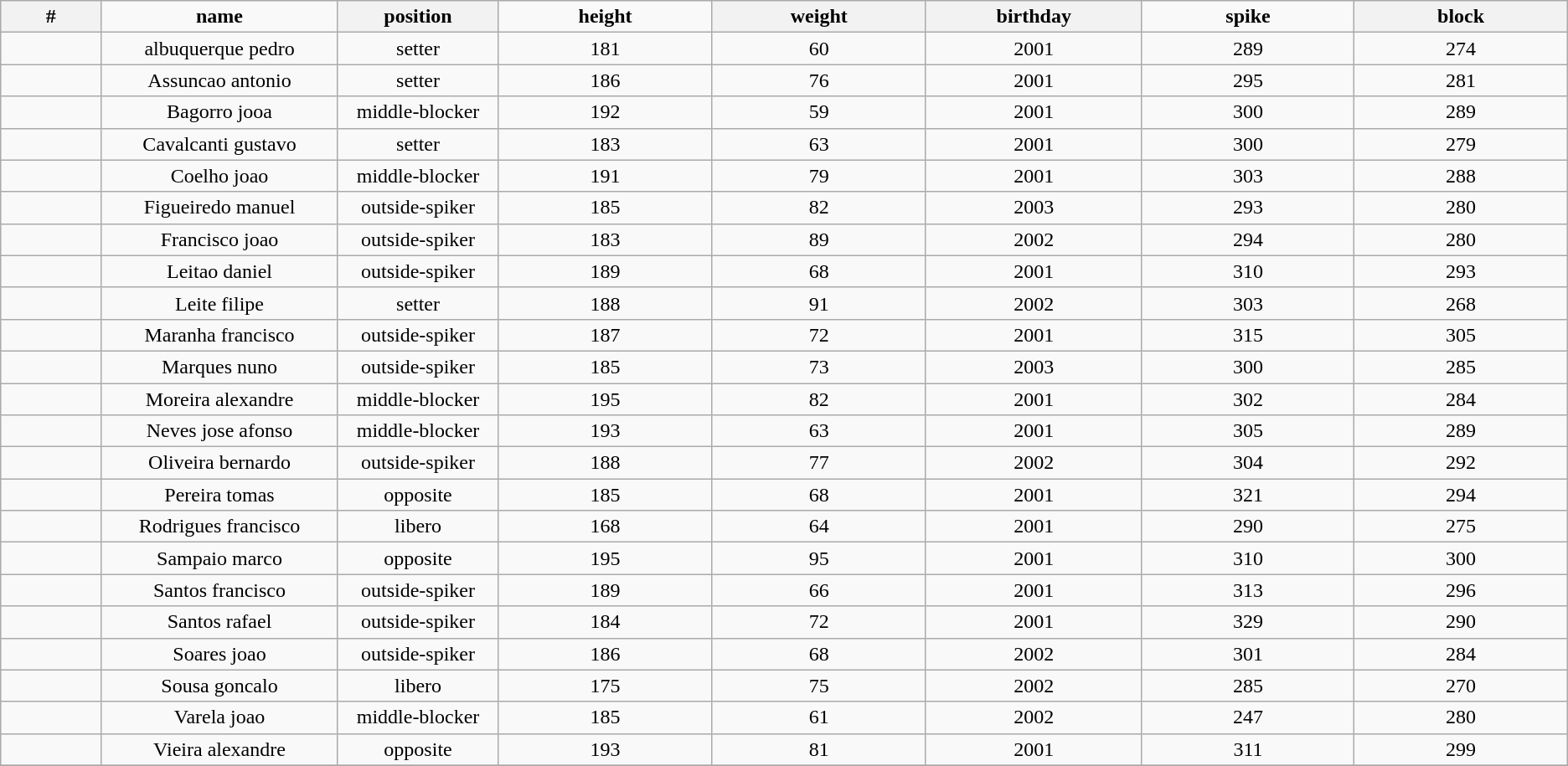<table Class="wikitable sortable" style="text-align:center;">
<tr>
<th Style="width:5em">#</th>
<td style="width:12em"><strong>name</strong></td>
<th Style="width:8em"><strong>position</strong></th>
<td style="width:11em"><strong>height</strong></td>
<th Style="width:11em"><strong>weight</strong></th>
<th Style="width:11em"><strong>birthday</strong></th>
<td style="width:11em"><strong>spike</strong></td>
<th Style="width:11em"><strong>block</strong></th>
</tr>
<tr>
<td></td>
<td>albuquerque pedro</td>
<td>setter</td>
<td>181</td>
<td>60</td>
<td>2001</td>
<td>289</td>
<td>274</td>
</tr>
<tr>
<td></td>
<td>Assuncao antonio</td>
<td>setter</td>
<td>186</td>
<td>76</td>
<td>2001</td>
<td>295</td>
<td>281</td>
</tr>
<tr>
<td></td>
<td>Bagorro jooa</td>
<td>middle-blocker</td>
<td>192</td>
<td>59</td>
<td>2001</td>
<td>300</td>
<td>289</td>
</tr>
<tr>
<td></td>
<td>Cavalcanti gustavo</td>
<td>setter</td>
<td>183</td>
<td>63</td>
<td>2001</td>
<td>300</td>
<td>279</td>
</tr>
<tr>
<td></td>
<td>Coelho joao</td>
<td>middle-blocker</td>
<td>191</td>
<td>79</td>
<td>2001</td>
<td>303</td>
<td>288</td>
</tr>
<tr>
<td></td>
<td>Figueiredo manuel</td>
<td>outside-spiker</td>
<td>185</td>
<td>82</td>
<td>2003</td>
<td>293</td>
<td>280</td>
</tr>
<tr>
<td></td>
<td>Francisco joao</td>
<td>outside-spiker</td>
<td>183</td>
<td>89</td>
<td>2002</td>
<td>294</td>
<td>280</td>
</tr>
<tr>
<td></td>
<td>Leitao daniel</td>
<td>outside-spiker</td>
<td>189</td>
<td>68</td>
<td>2001</td>
<td>310</td>
<td>293</td>
</tr>
<tr>
<td></td>
<td>Leite filipe</td>
<td>setter</td>
<td>188</td>
<td>91</td>
<td>2002</td>
<td>303</td>
<td>268</td>
</tr>
<tr>
<td></td>
<td>Maranha francisco</td>
<td>outside-spiker</td>
<td>187</td>
<td>72</td>
<td>2001</td>
<td>315</td>
<td>305</td>
</tr>
<tr>
<td></td>
<td>Marques nuno</td>
<td>outside-spiker</td>
<td>185</td>
<td>73</td>
<td>2003</td>
<td>300</td>
<td>285</td>
</tr>
<tr>
<td></td>
<td>Moreira alexandre</td>
<td>middle-blocker</td>
<td>195</td>
<td>82</td>
<td>2001</td>
<td>302</td>
<td>284</td>
</tr>
<tr>
<td></td>
<td>Neves jose afonso</td>
<td>middle-blocker</td>
<td>193</td>
<td>63</td>
<td>2001</td>
<td>305</td>
<td>289</td>
</tr>
<tr>
<td></td>
<td>Oliveira bernardo</td>
<td>outside-spiker</td>
<td>188</td>
<td>77</td>
<td>2002</td>
<td>304</td>
<td>292</td>
</tr>
<tr>
<td></td>
<td>Pereira tomas</td>
<td>opposite</td>
<td>185</td>
<td>68</td>
<td>2001</td>
<td>321</td>
<td>294</td>
</tr>
<tr>
<td></td>
<td>Rodrigues francisco</td>
<td>libero</td>
<td>168</td>
<td>64</td>
<td>2001</td>
<td>290</td>
<td>275</td>
</tr>
<tr>
<td></td>
<td>Sampaio marco</td>
<td>opposite</td>
<td>195</td>
<td>95</td>
<td>2001</td>
<td>310</td>
<td>300</td>
</tr>
<tr>
<td></td>
<td>Santos francisco</td>
<td>outside-spiker</td>
<td>189</td>
<td>66</td>
<td>2001</td>
<td>313</td>
<td>296</td>
</tr>
<tr>
<td></td>
<td>Santos rafael</td>
<td>outside-spiker</td>
<td>184</td>
<td>72</td>
<td>2001</td>
<td>329</td>
<td>290</td>
</tr>
<tr>
<td></td>
<td>Soares joao</td>
<td>outside-spiker</td>
<td>186</td>
<td>68</td>
<td>2002</td>
<td>301</td>
<td>284</td>
</tr>
<tr>
<td></td>
<td>Sousa goncalo</td>
<td>libero</td>
<td>175</td>
<td>75</td>
<td>2002</td>
<td>285</td>
<td>270</td>
</tr>
<tr>
<td></td>
<td>Varela joao</td>
<td>middle-blocker</td>
<td>185</td>
<td>61</td>
<td>2002</td>
<td>247</td>
<td>280</td>
</tr>
<tr>
<td></td>
<td>Vieira alexandre</td>
<td>opposite</td>
<td>193</td>
<td>81</td>
<td>2001</td>
<td>311</td>
<td>299</td>
</tr>
<tr>
</tr>
</table>
